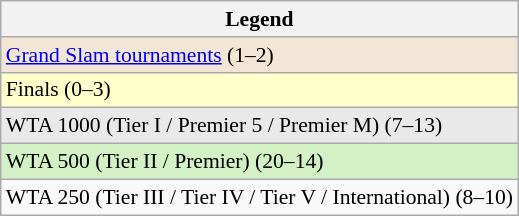<table class=wikitable style=font-size:90%>
<tr>
<th>Legend</th>
</tr>
<tr>
<td bgcolor=f3e6d7><a href='#'>Grand Slam tournaments</a> (1–2)</td>
</tr>
<tr>
<td bgcolor=ffffcc>Finals (0–3)</td>
</tr>
<tr>
<td bgcolor=e9e9e9>WTA 1000 (Tier I / Premier 5 / Premier M) (7–13)</td>
</tr>
<tr>
<td bgcolor=d4f1c5>WTA 500 (Tier II / Premier) (20–14)</td>
</tr>
<tr>
<td>WTA 250 (Tier III / Tier IV / Tier V / International) (8–10)</td>
</tr>
</table>
